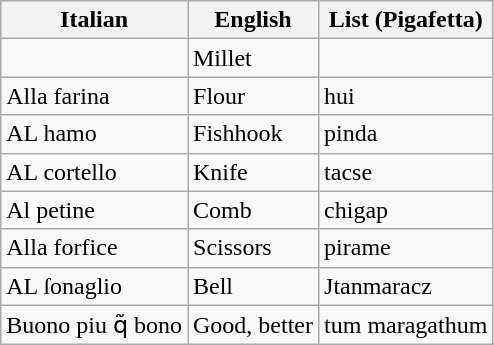<table class="wikitable">
<tr>
<th>Italian</th>
<th>English</th>
<th>List (Pigafetta)</th>
</tr>
<tr>
<td></td>
<td>Millet</td>
<td></td>
</tr>
<tr>
<td>Alla farina</td>
<td>Flour</td>
<td>hui</td>
</tr>
<tr>
<td>AL hamo</td>
<td>Fishhook</td>
<td>pinda</td>
</tr>
<tr>
<td>AL cortello</td>
<td>Knife</td>
<td>tacse</td>
</tr>
<tr>
<td>Al petine</td>
<td>Comb</td>
<td>chigap</td>
</tr>
<tr>
<td>Alla forfice</td>
<td>Scissors</td>
<td>pirame</td>
</tr>
<tr>
<td>AL ſonaglio</td>
<td>Bell</td>
<td>Jtanmaracz</td>
</tr>
<tr>
<td>Buono piu q̃ bono</td>
<td>Good, better</td>
<td>tum maragathum</td>
</tr>
</table>
